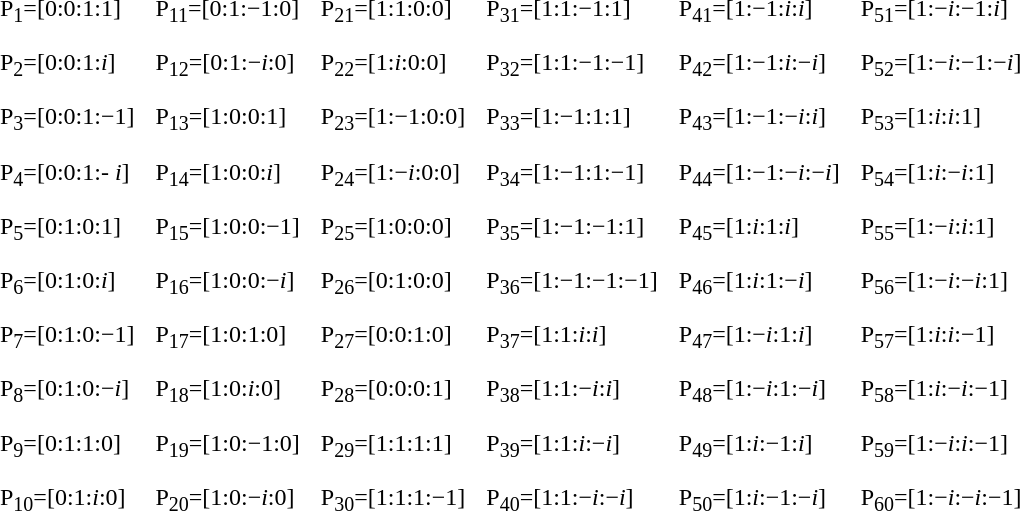<table cellpadding="6">
<tr>
<td>P<sub>1</sub>=[0:0:1:1]</td>
<td>P<sub>11</sub>=[0:1:−1:0]</td>
<td>P<sub>21</sub>=[1:1:0:0]</td>
<td>P<sub>31</sub>=[1:1:−1:1]</td>
<td>P<sub>41</sub>=[1:−1:<em>i</em>:<em>i</em>]</td>
<td>P<sub>51</sub>=[1:−<em>i</em>:−1:<em>i</em>]</td>
</tr>
<tr>
<td>P<sub>2</sub>=[0:0:1:<em>i</em>]</td>
<td>P<sub>12</sub>=[0:1:−<em>i</em>:0]</td>
<td>P<sub>22</sub>=[1:<em>i</em>:0:0]</td>
<td>P<sub>32</sub>=[1:1:−1:−1]</td>
<td>P<sub>42</sub>=[1:−1:<em>i</em>:−<em>i</em>]</td>
<td>P<sub>52</sub>=[1:−<em>i</em>:−1:−<em>i</em>]</td>
</tr>
<tr>
<td>P<sub>3</sub>=[0:0:1:−1]</td>
<td>P<sub>13</sub>=[1:0:0:1]</td>
<td>P<sub>23</sub>=[1:−1:0:0]</td>
<td>P<sub>33</sub>=[1:−1:1:1]</td>
<td>P<sub>43</sub>=[1:−1:−<em>i</em>:<em>i</em>]</td>
<td>P<sub>53</sub>=[1:<em>i</em>:<em>i</em>:1]</td>
</tr>
<tr>
<td>P<sub>4</sub>=[0:0:1:- <em>i</em>]</td>
<td>P<sub>14</sub>=[1:0:0:<em>i</em>]</td>
<td>P<sub>24</sub>=[1:−<em>i</em>:0:0]</td>
<td>P<sub>34</sub>=[1:−1:1:−1]</td>
<td>P<sub>44</sub>=[1:−1:−<em>i</em>:−<em>i</em>]</td>
<td>P<sub>54</sub>=[1:<em>i</em>:−<em>i</em>:1]</td>
</tr>
<tr>
<td>P<sub>5</sub>=[0:1:0:1]</td>
<td>P<sub>15</sub>=[1:0:0:−1]</td>
<td>P<sub>25</sub>=[1:0:0:0]</td>
<td>P<sub>35</sub>=[1:−1:−1:1]</td>
<td>P<sub>45</sub>=[1:<em>i</em>:1:<em>i</em>]</td>
<td>P<sub>55</sub>=[1:−<em>i</em>:<em>i</em>:1]</td>
</tr>
<tr>
<td>P<sub>6</sub>=[0:1:0:<em>i</em>]</td>
<td>P<sub>16</sub>=[1:0:0:−<em>i</em>]</td>
<td>P<sub>26</sub>=[0:1:0:0]</td>
<td>P<sub>36</sub>=[1:−1:−1:−1]</td>
<td>P<sub>46</sub>=[1:<em>i</em>:1:−<em>i</em>]</td>
<td>P<sub>56</sub>=[1:−<em>i</em>:−<em>i</em>:1]</td>
</tr>
<tr>
<td>P<sub>7</sub>=[0:1:0:−1]</td>
<td>P<sub>17</sub>=[1:0:1:0]</td>
<td>P<sub>27</sub>=[0:0:1:0]</td>
<td>P<sub>37</sub>=[1:1:<em>i</em>:<em>i</em>]</td>
<td>P<sub>47</sub>=[1:−<em>i</em>:1:<em>i</em>]</td>
<td>P<sub>57</sub>=[1:<em>i</em>:<em>i</em>:−1]</td>
</tr>
<tr>
<td>P<sub>8</sub>=[0:1:0:−<em>i</em>]</td>
<td>P<sub>18</sub>=[1:0:<em>i</em>:0]</td>
<td>P<sub>28</sub>=[0:0:0:1]</td>
<td>P<sub>38</sub>=[1:1:−<em>i</em>:<em>i</em>]</td>
<td>P<sub>48</sub>=[1:−<em>i</em>:1:−<em>i</em>]</td>
<td>P<sub>58</sub>=[1:<em>i</em>:−<em>i</em>:−1]</td>
</tr>
<tr>
<td>P<sub>9</sub>=[0:1:1:0]</td>
<td>P<sub>19</sub>=[1:0:−1:0]</td>
<td>P<sub>29</sub>=[1:1:1:1]</td>
<td>P<sub>39</sub>=[1:1:<em>i</em>:−<em>i</em>]</td>
<td>P<sub>49</sub>=[1:<em>i</em>:−1:<em>i</em>]</td>
<td>P<sub>59</sub>=[1:−<em>i</em>:<em>i</em>:−1]</td>
</tr>
<tr>
<td>P<sub>10</sub>=[0:1:<em>i</em>:0]</td>
<td>P<sub>20</sub>=[1:0:−<em>i</em>:0]</td>
<td>P<sub>30</sub>=[1:1:1:−1]</td>
<td>P<sub>40</sub>=[1:1:−<em>i</em>:−<em>i</em>]</td>
<td>P<sub>50</sub>=[1:<em>i</em>:−1:−<em>i</em>]</td>
<td>P<sub>60</sub>=[1:−<em>i</em>:−<em>i</em>:−1]</td>
</tr>
</table>
